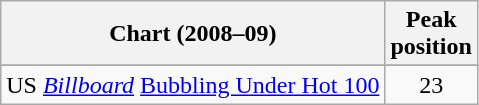<table class="wikitable sortable">
<tr>
<th align="left">Chart (2008–09)</th>
<th align="center">Peak<br>position</th>
</tr>
<tr>
</tr>
<tr>
<td>US <em><a href='#'>Billboard</a></em> <a href='#'>Bubbling Under Hot 100</a></td>
<td align="center">23</td>
</tr>
</table>
